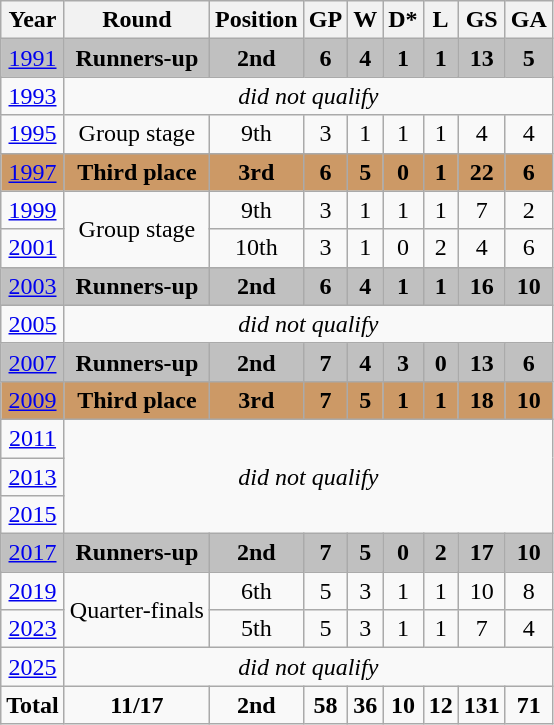<table class="wikitable" style="text-align: center;">
<tr>
<th>Year</th>
<th>Round</th>
<th>Position</th>
<th>GP</th>
<th>W</th>
<th>D*</th>
<th>L</th>
<th>GS</th>
<th>GA</th>
</tr>
<tr style="background:silver;">
<td> <a href='#'>1991</a></td>
<td><strong>Runners-up</strong></td>
<td><strong>2nd</strong></td>
<td><strong>6</strong></td>
<td><strong>4</strong></td>
<td><strong>1</strong></td>
<td><strong>1</strong></td>
<td><strong>13</strong></td>
<td><strong>5</strong></td>
</tr>
<tr>
<td> <a href='#'>1993</a></td>
<td colspan=8><em>did not qualify</em></td>
</tr>
<tr>
<td> <a href='#'>1995</a></td>
<td>Group stage</td>
<td>9th</td>
<td>3</td>
<td>1</td>
<td>1</td>
<td>1</td>
<td>4</td>
<td>4</td>
</tr>
<tr style="background:#c96;">
<td> <a href='#'>1997</a></td>
<td><strong>Third place</strong></td>
<td><strong>3rd</strong></td>
<td><strong>6</strong></td>
<td><strong>5</strong></td>
<td><strong>0</strong></td>
<td><strong>1</strong></td>
<td><strong>22</strong></td>
<td><strong>6</strong></td>
</tr>
<tr>
<td> <a href='#'>1999</a></td>
<td rowspan=2>Group stage</td>
<td>9th</td>
<td>3</td>
<td>1</td>
<td>1</td>
<td>1</td>
<td>7</td>
<td>2</td>
</tr>
<tr>
<td> <a href='#'>2001</a></td>
<td>10th</td>
<td>3</td>
<td>1</td>
<td>0</td>
<td>2</td>
<td>4</td>
<td>6</td>
</tr>
<tr style="background:silver;">
<td> <a href='#'>2003</a></td>
<td><strong>Runners-up</strong></td>
<td><strong>2nd</strong></td>
<td><strong>6</strong></td>
<td><strong>4</strong></td>
<td><strong>1</strong></td>
<td><strong>1</strong></td>
<td><strong>16</strong></td>
<td><strong>10</strong></td>
</tr>
<tr>
<td> <a href='#'>2005</a></td>
<td colspan=8><em>did not qualify</em></td>
</tr>
<tr style="background:silver;">
<td> <a href='#'>2007</a></td>
<td><strong>Runners-up</strong></td>
<td><strong>2nd</strong></td>
<td><strong>7</strong></td>
<td><strong>4</strong></td>
<td><strong>3</strong></td>
<td><strong>0</strong></td>
<td><strong>13</strong></td>
<td><strong>6</strong></td>
</tr>
<tr style="background:#c96;">
<td> <a href='#'>2009</a></td>
<td><strong>Third place</strong></td>
<td><strong>3rd</strong></td>
<td><strong>7</strong></td>
<td><strong>5</strong></td>
<td><strong>1</strong></td>
<td><strong>1</strong></td>
<td><strong>18</strong></td>
<td><strong>10</strong></td>
</tr>
<tr>
<td> <a href='#'>2011</a></td>
<td colspan=8 rowspan="3"><em>did not qualify</em></td>
</tr>
<tr>
<td> <a href='#'>2013</a></td>
</tr>
<tr>
<td> <a href='#'>2015</a></td>
</tr>
<tr style="background:silver;">
<td> <a href='#'>2017</a></td>
<td><strong>Runners-up</strong></td>
<td><strong>2nd</strong></td>
<td><strong>7</strong></td>
<td><strong>5</strong></td>
<td><strong>0</strong></td>
<td><strong>2</strong></td>
<td><strong>17</strong></td>
<td><strong>10</strong></td>
</tr>
<tr>
<td> <a href='#'>2019</a></td>
<td rowspan=2>Quarter-finals</td>
<td>6th</td>
<td>5</td>
<td>3</td>
<td>1</td>
<td>1</td>
<td>10</td>
<td>8</td>
</tr>
<tr>
<td> <a href='#'>2023</a></td>
<td>5th</td>
<td>5</td>
<td>3</td>
<td>1</td>
<td>1</td>
<td>7</td>
<td>4</td>
</tr>
<tr>
<td> <a href='#'>2025</a></td>
<td colspan=8><em>did not qualify</em></td>
</tr>
<tr>
<td><strong>Total</strong></td>
<td><strong>11/17</strong></td>
<td><strong>2nd</strong></td>
<td><strong>58</strong></td>
<td><strong>36</strong></td>
<td><strong>10</strong></td>
<td><strong>12</strong></td>
<td><strong>131</strong></td>
<td><strong>71</strong></td>
</tr>
</table>
